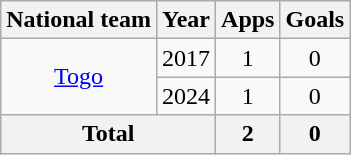<table class="wikitable" style="text-align:center">
<tr>
<th>National team</th>
<th>Year</th>
<th>Apps</th>
<th>Goals</th>
</tr>
<tr>
<td rowspan="2"><a href='#'>Togo</a></td>
<td>2017</td>
<td>1</td>
<td>0</td>
</tr>
<tr>
<td>2024</td>
<td>1</td>
<td>0</td>
</tr>
<tr>
<th colspan="2">Total</th>
<th>2</th>
<th>0</th>
</tr>
</table>
